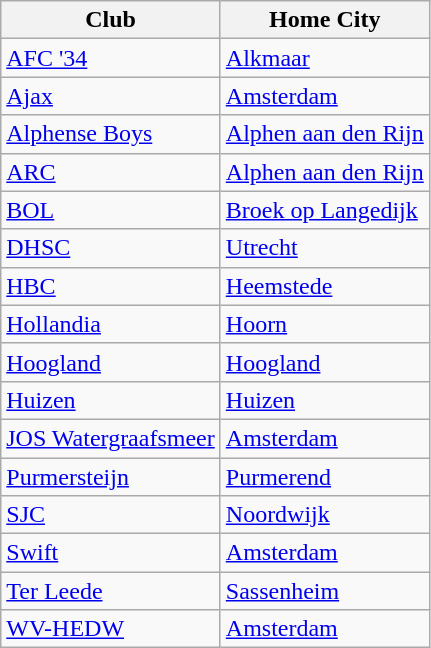<table class="wikitable sortable">
<tr>
<th>Club</th>
<th>Home City</th>
</tr>
<tr>
<td><a href='#'>AFC '34</a></td>
<td><a href='#'>Alkmaar</a></td>
</tr>
<tr>
<td><a href='#'>Ajax</a></td>
<td><a href='#'>Amsterdam</a></td>
</tr>
<tr>
<td><a href='#'>Alphense Boys</a></td>
<td><a href='#'>Alphen aan den Rijn</a></td>
</tr>
<tr>
<td><a href='#'>ARC</a></td>
<td><a href='#'>Alphen aan den Rijn</a></td>
</tr>
<tr>
<td><a href='#'>BOL</a></td>
<td><a href='#'>Broek op Langedijk</a></td>
</tr>
<tr>
<td><a href='#'>DHSC</a></td>
<td><a href='#'>Utrecht</a></td>
</tr>
<tr>
<td><a href='#'>HBC</a></td>
<td><a href='#'>Heemstede</a></td>
</tr>
<tr>
<td><a href='#'>Hollandia</a></td>
<td><a href='#'>Hoorn</a></td>
</tr>
<tr>
<td><a href='#'>Hoogland</a></td>
<td><a href='#'>Hoogland</a></td>
</tr>
<tr>
<td><a href='#'>Huizen</a></td>
<td><a href='#'>Huizen</a></td>
</tr>
<tr>
<td><a href='#'>JOS Watergraafsmeer</a></td>
<td><a href='#'>Amsterdam</a></td>
</tr>
<tr>
<td><a href='#'>Purmersteijn</a></td>
<td><a href='#'>Purmerend</a></td>
</tr>
<tr>
<td><a href='#'>SJC</a></td>
<td><a href='#'>Noordwijk</a></td>
</tr>
<tr>
<td><a href='#'>Swift</a></td>
<td><a href='#'>Amsterdam</a></td>
</tr>
<tr>
<td><a href='#'>Ter Leede</a></td>
<td><a href='#'>Sassenheim</a></td>
</tr>
<tr>
<td><a href='#'>WV-HEDW</a></td>
<td><a href='#'>Amsterdam</a></td>
</tr>
</table>
